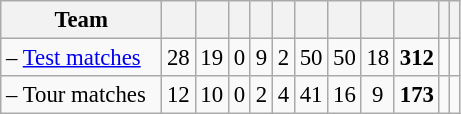<table class="wikitable unsortable" style="text-align:center; font-size:95%">
<tr>
<th style="width:35%;">Team</th>
<th></th>
<th></th>
<th></th>
<th></th>
<th></th>
<th></th>
<th></th>
<th></th>
<th></th>
<th></th>
<th></th>
</tr>
<tr>
<td align="left"> – <a href='#'>Test matches</a></td>
<td>28</td>
<td>19</td>
<td>0</td>
<td>9</td>
<td>2</td>
<td>50</td>
<td>50</td>
<td>18</td>
<td><strong>312</strong></td>
<td></td>
<td></td>
</tr>
<tr>
<td align="left"> – Tour matches</td>
<td>12</td>
<td>10</td>
<td>0</td>
<td>2</td>
<td>4</td>
<td>41</td>
<td>16</td>
<td>9</td>
<td><strong>173</strong></td>
<td></td>
<td></td>
</tr>
</table>
